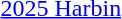<table>
<tr>
<td><a href='#'>2025 Harbin</a></td>
<td></td>
<td></td>
<td></td>
</tr>
</table>
